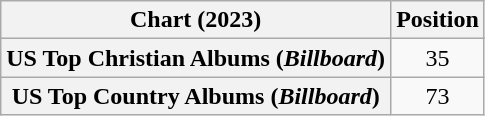<table class="wikitable sortable plainrowheaders" style="text-align:center">
<tr>
<th scope="col">Chart (2023)</th>
<th scope="col">Position</th>
</tr>
<tr>
<th scope="row">US Top Christian Albums (<em>Billboard</em>)</th>
<td>35</td>
</tr>
<tr>
<th scope="row">US Top Country Albums (<em>Billboard</em>)</th>
<td>73</td>
</tr>
</table>
